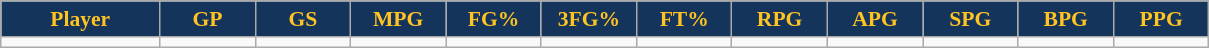<table class="wikitable sortable" style="font-size: 90%">
<tr>
<th style="background:#14345B;color:#ffc322;" width="10%">Player</th>
<th style="background:#14345B;color:#ffc322;" width="6%">GP</th>
<th style="background:#14345B;color:#ffc322;" width="6%">GS</th>
<th style="background:#14345B;color:#ffc322;" width="6%">MPG</th>
<th style="background:#14345B;color:#ffc322;" width="6%">FG%</th>
<th style="background:#14345B;color:#ffc322;" width="6%">3FG%</th>
<th style="background:#14345B;color:#ffc322;" width="6%">FT%</th>
<th style="background:#14345B;color:#ffc322;" width="6%">RPG</th>
<th style="background:#14345B;color:#ffc322;" width="6%">APG</th>
<th style="background:#14345B;color:#ffc322;" width="6%">SPG</th>
<th style="background:#14345B;color:#ffc322;" width="6%">BPG</th>
<th style="background:#14345B;color:#ffc322;" width="6%">PPG</th>
</tr>
<tr>
<td></td>
<td></td>
<td></td>
<td></td>
<td></td>
<td></td>
<td></td>
<td></td>
<td></td>
<td></td>
<td></td>
<td></td>
</tr>
</table>
